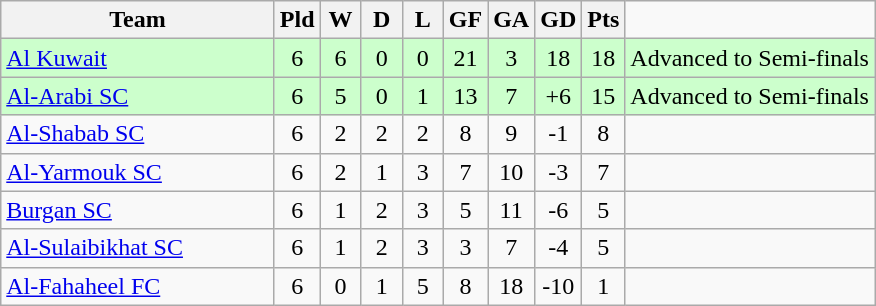<table class="wikitable" style="text-align: center;">
<tr>
<th width="175">Team</th>
<th width="20">Pld</th>
<th width="20">W</th>
<th width="20">D</th>
<th width="20">L</th>
<th width="20">GF</th>
<th width="20">GA</th>
<th width="20">GD</th>
<th width="20">Pts</th>
</tr>
<tr bgcolor=#ccffcc>
<td align=left> <a href='#'>Al Kuwait</a></td>
<td>6</td>
<td>6</td>
<td>0</td>
<td>0</td>
<td>21</td>
<td>3</td>
<td>18</td>
<td>18</td>
<td>Advanced to Semi-finals</td>
</tr>
<tr bgcolor=#ccffcc>
<td align=left> <a href='#'>Al-Arabi SC</a></td>
<td>6</td>
<td>5</td>
<td>0</td>
<td>1</td>
<td>13</td>
<td>7</td>
<td>+6</td>
<td>15</td>
<td>Advanced to Semi-finals</td>
</tr>
<tr>
<td align=left> <a href='#'>Al-Shabab SC</a></td>
<td>6</td>
<td>2</td>
<td>2</td>
<td>2</td>
<td>8</td>
<td>9</td>
<td>-1</td>
<td>8</td>
<td></td>
</tr>
<tr>
<td align=left> <a href='#'>Al-Yarmouk SC</a></td>
<td>6</td>
<td>2</td>
<td>1</td>
<td>3</td>
<td>7</td>
<td>10</td>
<td>-3</td>
<td>7</td>
<td></td>
</tr>
<tr>
<td align=left> <a href='#'>Burgan SC</a></td>
<td>6</td>
<td>1</td>
<td>2</td>
<td>3</td>
<td>5</td>
<td>11</td>
<td>-6</td>
<td>5</td>
<td></td>
</tr>
<tr>
<td align=left> <a href='#'>Al-Sulaibikhat SC</a></td>
<td>6</td>
<td>1</td>
<td>2</td>
<td>3</td>
<td>3</td>
<td>7</td>
<td>-4</td>
<td>5</td>
<td></td>
</tr>
<tr>
<td align=left> <a href='#'>Al-Fahaheel FC</a></td>
<td>6</td>
<td>0</td>
<td>1</td>
<td>5</td>
<td>8</td>
<td>18</td>
<td>-10</td>
<td>1</td>
<td></td>
</tr>
</table>
